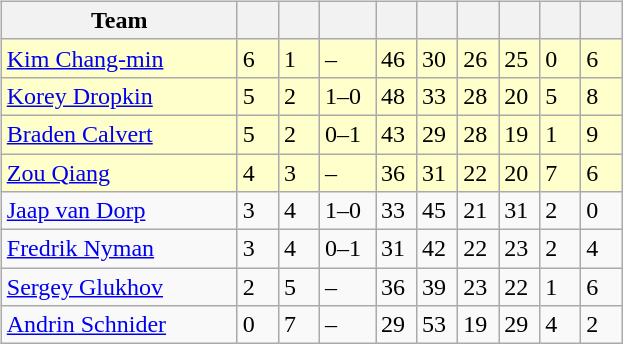<table table>
<tr>
<td valign=top width=10%><br><table class=wikitable>
<tr>
<th width=150>Team</th>
<th width=20></th>
<th width=20></th>
<th width=30></th>
<th width=20></th>
<th width=20></th>
<th width=20></th>
<th width=20></th>
<th width=20></th>
<th width=20></th>
</tr>
<tr bgcolor=#ffffcc>
<td> <a href='#'>Kim Chang-min</a></td>
<td>6</td>
<td>1</td>
<td>–</td>
<td>46</td>
<td>30</td>
<td>26</td>
<td>25</td>
<td>0</td>
<td>6</td>
</tr>
<tr bgcolor=#ffffcc>
<td> <a href='#'>Korey Dropkin</a></td>
<td>5</td>
<td>2</td>
<td>1–0</td>
<td>48</td>
<td>33</td>
<td>28</td>
<td>20</td>
<td>5</td>
<td>8</td>
</tr>
<tr bgcolor=#ffffcc>
<td> <a href='#'>Braden Calvert</a></td>
<td>5</td>
<td>2</td>
<td>0–1</td>
<td>43</td>
<td>29</td>
<td>28</td>
<td>19</td>
<td>1</td>
<td>9</td>
</tr>
<tr bgcolor=#ffffcc>
<td> <a href='#'>Zou Qiang</a></td>
<td>4</td>
<td>3</td>
<td>–</td>
<td>36</td>
<td>31</td>
<td>22</td>
<td>20</td>
<td>7</td>
<td>6</td>
</tr>
<tr>
<td> <a href='#'>Jaap van Dorp</a></td>
<td>3</td>
<td>4</td>
<td>1–0</td>
<td>33</td>
<td>45</td>
<td>21</td>
<td>31</td>
<td>2</td>
<td>0</td>
</tr>
<tr>
<td> <a href='#'>Fredrik Nyman</a></td>
<td>3</td>
<td>4</td>
<td>0–1</td>
<td>31</td>
<td>42</td>
<td>22</td>
<td>23</td>
<td>2</td>
<td>4</td>
</tr>
<tr>
<td> <a href='#'>Sergey Glukhov</a></td>
<td>2</td>
<td>5</td>
<td>–</td>
<td>36</td>
<td>39</td>
<td>23</td>
<td>22</td>
<td>1</td>
<td>6</td>
</tr>
<tr>
<td> <a href='#'>Andrin Schnider</a></td>
<td>0</td>
<td>7</td>
<td>–</td>
<td>29</td>
<td>53</td>
<td>19</td>
<td>29</td>
<td>4</td>
<td>2</td>
</tr>
</table>
</td>
</tr>
</table>
